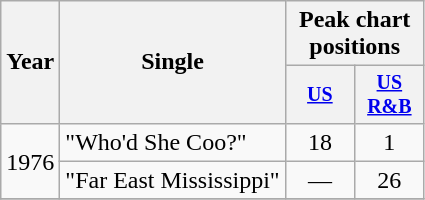<table class="wikitable" style="text-align:center;">
<tr>
<th rowspan="2">Year</th>
<th rowspan="2">Single</th>
<th colspan="2">Peak chart positions</th>
</tr>
<tr style="font-size:smaller;">
<th width="40"><a href='#'>US</a><br></th>
<th width="40"><a href='#'>US<br>R&B</a><br></th>
</tr>
<tr>
<td rowspan="2">1976</td>
<td align="left">"Who'd She Coo?"</td>
<td>18</td>
<td>1</td>
</tr>
<tr>
<td align="left">"Far East Mississippi"</td>
<td>—</td>
<td>26</td>
</tr>
<tr>
</tr>
</table>
